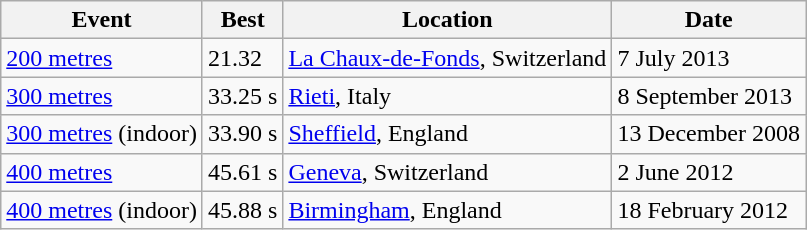<table class="wikitable">
<tr>
<th>Event</th>
<th>Best</th>
<th>Location</th>
<th>Date</th>
</tr>
<tr>
<td><a href='#'>200 metres</a></td>
<td>21.32</td>
<td><a href='#'>La Chaux-de-Fonds</a>, Switzerland</td>
<td>7 July 2013</td>
</tr>
<tr>
<td><a href='#'>300 metres</a></td>
<td>33.25 s</td>
<td><a href='#'>Rieti</a>, Italy</td>
<td>8 September 2013</td>
</tr>
<tr>
<td><a href='#'>300 metres</a> (indoor)</td>
<td>33.90 s</td>
<td><a href='#'>Sheffield</a>, England</td>
<td>13 December 2008</td>
</tr>
<tr>
<td><a href='#'>400 metres</a></td>
<td>45.61 s</td>
<td><a href='#'>Geneva</a>, Switzerland</td>
<td>2 June 2012</td>
</tr>
<tr>
<td><a href='#'>400 metres</a> (indoor)</td>
<td>45.88 s</td>
<td><a href='#'>Birmingham</a>, England</td>
<td>18 February 2012</td>
</tr>
</table>
